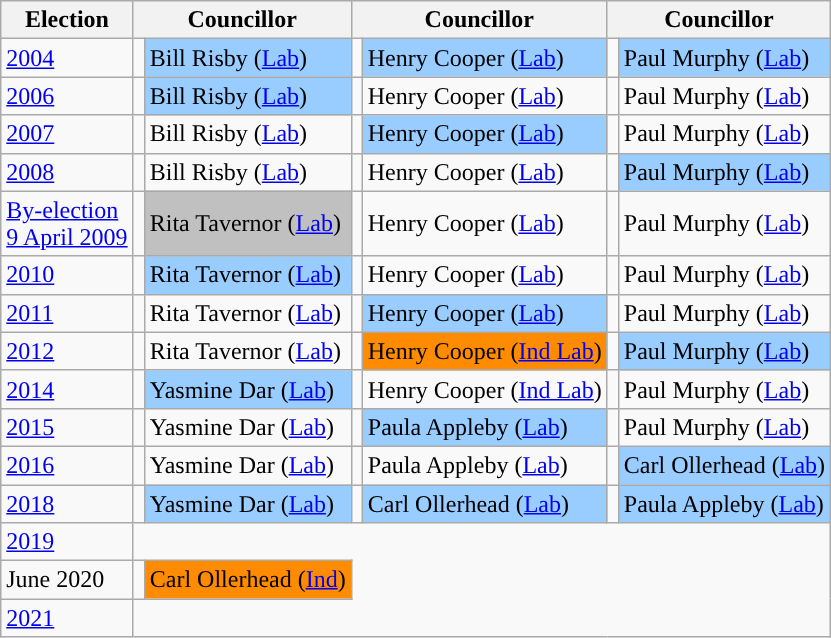<table class="wikitable">
<tr>
<th>Election</th>
<th colspan="2">Councillor</th>
<th colspan="2">Councillor</th>
<th colspan="2">Councillor</th>
</tr>
<tr>
<td><a href='#'>2004</a></td>
<td style="background-color: "></td>
<td bgcolor="#99CCFF">Bill Risby (<a href='#'>Lab</a>)</td>
<td style="background-color: "></td>
<td bgcolor="#99CCFF">Henry Cooper (<a href='#'>Lab</a>)</td>
<td style="background-color: "></td>
<td bgcolor="#99CCFF">Paul Murphy (<a href='#'>Lab</a>)</td>
</tr>
<tr>
<td><a href='#'>2006</a></td>
<td style="background-color: "></td>
<td bgcolor="#99CCFF">Bill Risby (<a href='#'>Lab</a>)</td>
<td style="background-color: "></td>
<td>Henry Cooper (<a href='#'>Lab</a>)</td>
<td style="background-color: "></td>
<td>Paul Murphy (<a href='#'>Lab</a>)</td>
</tr>
<tr>
<td><a href='#'>2007</a></td>
<td style="background-color: "></td>
<td>Bill Risby (<a href='#'>Lab</a>)</td>
<td style="background-color: "></td>
<td bgcolor="#99CCFF">Henry Cooper (<a href='#'>Lab</a>)</td>
<td style="background-color: "></td>
<td>Paul Murphy (<a href='#'>Lab</a>)</td>
</tr>
<tr>
<td><a href='#'>2008</a></td>
<td style="background-color: "></td>
<td>Bill Risby (<a href='#'>Lab</a>)</td>
<td style="background-color: "></td>
<td>Henry Cooper (<a href='#'>Lab</a>)</td>
<td style="background-color: "></td>
<td bgcolor="#99CCFF">Paul Murphy (<a href='#'>Lab</a>)</td>
</tr>
<tr>
<td><a href='#'>By-election<br>9 April 2009</a></td>
<td style="background-color: "></td>
<td bgcolor="#C0C0C0">Rita Tavernor (<a href='#'>Lab</a>)</td>
<td style="background-color: "></td>
<td>Henry Cooper (<a href='#'>Lab</a>)</td>
<td style="background-color: "></td>
<td>Paul Murphy (<a href='#'>Lab</a>)</td>
</tr>
<tr>
<td><a href='#'>2010</a></td>
<td style="background-color: "></td>
<td bgcolor="#99CCFF">Rita Tavernor (<a href='#'>Lab</a>)</td>
<td style="background-color: "></td>
<td>Henry Cooper (<a href='#'>Lab</a>)</td>
<td style="background-color: "></td>
<td>Paul Murphy (<a href='#'>Lab</a>)</td>
</tr>
<tr>
<td><a href='#'>2011</a></td>
<td style="background-color: "></td>
<td>Rita Tavernor (<a href='#'>Lab</a>)</td>
<td style="background-color: "></td>
<td bgcolor="#99CCFF">Henry Cooper (<a href='#'>Lab</a>)</td>
<td style="background-color: "></td>
<td>Paul Murphy (<a href='#'>Lab</a>)</td>
</tr>
<tr>
<td><a href='#'>2012</a></td>
<td style="background-color: "></td>
<td>Rita Tavernor (<a href='#'>Lab</a>)</td>
<td style="background-color: "></td>
<td bgcolor="#FF8C00">Henry Cooper (<a href='#'>Ind Lab</a>)</td>
<td style="background-color: "></td>
<td bgcolor="#99CCFF">Paul Murphy (<a href='#'>Lab</a>)</td>
</tr>
<tr>
<td><a href='#'>2014</a></td>
<td style="background-color: "></td>
<td bgcolor="#99CCFF">Yasmine Dar (<a href='#'>Lab</a>)</td>
<td style="background-color: "></td>
<td>Henry Cooper (<a href='#'>Ind Lab</a>)</td>
<td style="background-color: "></td>
<td>Paul Murphy (<a href='#'>Lab</a>)</td>
</tr>
<tr>
<td><a href='#'>2015</a></td>
<td style="background-color: "></td>
<td>Yasmine Dar (<a href='#'>Lab</a>)</td>
<td style="background-color: "></td>
<td bgcolor="#99CCFF">Paula Appleby (<a href='#'>Lab</a>)</td>
<td style="background-color: "></td>
<td>Paul Murphy (<a href='#'>Lab</a>)</td>
</tr>
<tr>
<td><a href='#'>2016</a></td>
<td style="background-color: "></td>
<td>Yasmine Dar (<a href='#'>Lab</a>)</td>
<td style="background-color: "></td>
<td>Paula Appleby (<a href='#'>Lab</a>)</td>
<td style="background-color: "></td>
<td bgcolor="#99CCFF">Carl Ollerhead (<a href='#'>Lab</a>)</td>
</tr>
<tr>
<td><a href='#'>2018</a></td>
<td style="background-color: "></td>
<td bgcolor="#99CCFF">Yasmine Dar (<a href='#'>Lab</a>)</td>
<td style="background-color: "></td>
<td bgcolor="#99CCFF">Carl Ollerhead (<a href='#'>Lab</a>)</td>
<td style="background-color: "></td>
<td bgcolor="#99CCFF">Paula Appleby (<a href='#'>Lab</a>)</td>
</tr>
<tr>
<td><a href='#'>2019</a><br>

</td>
</tr>
<tr>
<td>June 2020<br></td>
<td style="background-color: "></td>
<td bgcolor="#FF8C00">Carl Ollerhead (<a href='#'>Ind</a>)<br></td>
</tr>
<tr>
<td><a href='#'>2021</a><br>

</td>
</tr>
</table>
